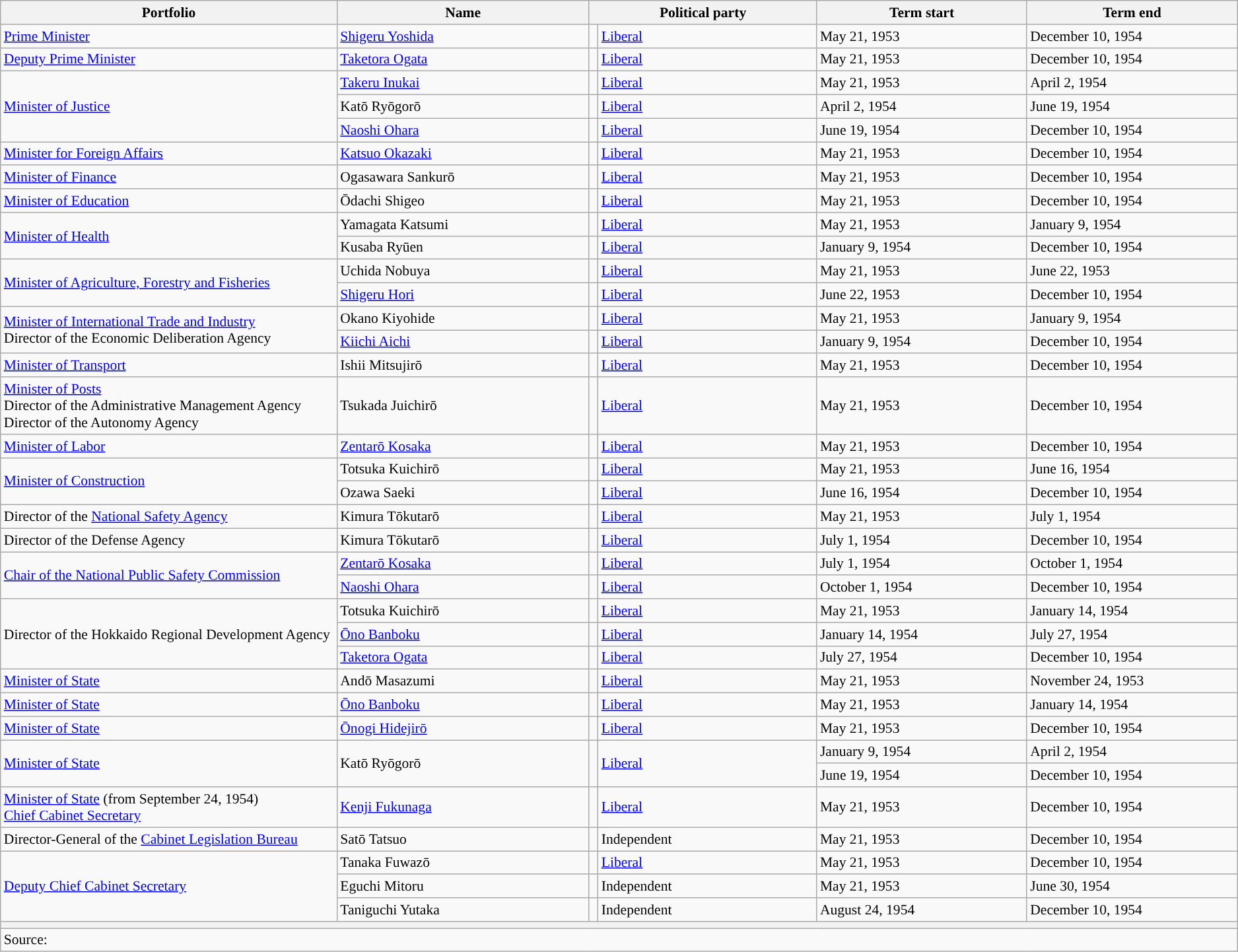<table class="wikitable" style="font-size: 90%;">
<tr>
<th scope="col" width="20%">Portfolio</th>
<th scope="col" width="15%">Name</th>
<th colspan="2" scope="col" width="13.5%">Political party</th>
<th scope="col" width="12.5%">Term start</th>
<th scope="col" width="12.5%">Term end</th>
</tr>
<tr>
<td style="text-align: left;"><a href='#'>Prime Minister</a></td>
<td><a href='#'>Shigeru Yoshida</a></td>
<td width="0.5%" style="background:"></td>
<td><a href='#'>Liberal</a></td>
<td>May 21, 1953</td>
<td>December 10, 1954</td>
</tr>
<tr>
<td><a href='#'>Deputy Prime Minister</a></td>
<td><a href='#'>Taketora Ogata</a></td>
<td style="color:inherit;background:"></td>
<td><a href='#'>Liberal</a></td>
<td>May 21, 1953</td>
<td>December 10, 1954</td>
</tr>
<tr>
<td rowspan="3"><a href='#'>Minister of Justice</a></td>
<td><a href='#'>Takeru Inukai</a></td>
<td style="color:inherit;background:"></td>
<td><a href='#'>Liberal</a></td>
<td>May 21, 1953</td>
<td>April 2, 1954</td>
</tr>
<tr>
<td>Katō Ryōgorō</td>
<td style="color:inherit;background:"></td>
<td><a href='#'>Liberal</a></td>
<td>April 2, 1954</td>
<td>June 19, 1954</td>
</tr>
<tr>
<td><a href='#'>Naoshi Ohara</a></td>
<td style="color:inherit;background:"></td>
<td><a href='#'>Liberal</a></td>
<td>June 19, 1954</td>
<td>December 10, 1954</td>
</tr>
<tr>
<td><a href='#'>Minister for Foreign Affairs</a></td>
<td><a href='#'>Katsuo Okazaki</a></td>
<td style="color:inherit;background:"></td>
<td><a href='#'>Liberal</a></td>
<td>May 21, 1953</td>
<td>December 10, 1954</td>
</tr>
<tr>
<td><a href='#'>Minister of Finance</a></td>
<td>Ogasawara Sankurō</td>
<td style="color:inherit;background:"></td>
<td><a href='#'>Liberal</a></td>
<td>May 21, 1953</td>
<td>December 10, 1954</td>
</tr>
<tr>
<td><a href='#'>Minister of Education</a></td>
<td>Ōdachi Shigeo</td>
<td style="color:inherit;background:"></td>
<td><a href='#'>Liberal</a></td>
<td>May 21, 1953</td>
<td>December 10, 1954</td>
</tr>
<tr>
<td rowspan="2"><a href='#'>Minister of Health</a></td>
<td>Yamagata Katsumi</td>
<td style="color:inherit;background:"></td>
<td><a href='#'>Liberal</a></td>
<td>May 21, 1953</td>
<td>January 9, 1954</td>
</tr>
<tr>
<td>Kusaba Ryūen</td>
<td style="color:inherit;background:"></td>
<td><a href='#'>Liberal</a></td>
<td>January 9, 1954</td>
<td>December 10, 1954</td>
</tr>
<tr>
<td rowspan="2"><a href='#'>Minister of Agriculture, Forestry and Fisheries</a></td>
<td>Uchida Nobuya</td>
<td style="color:inherit;background:"></td>
<td><a href='#'>Liberal</a></td>
<td>May 21, 1953</td>
<td>June 22, 1953</td>
</tr>
<tr>
<td><a href='#'>Shigeru Hori</a></td>
<td style="color:inherit;background:"></td>
<td><a href='#'>Liberal</a></td>
<td>June 22, 1953</td>
<td>December 10, 1954</td>
</tr>
<tr>
<td rowspan="2"><a href='#'>Minister of International Trade and Industry</a><br>Director of the Economic Deliberation Agency</td>
<td>Okano Kiyohide</td>
<td style="color:inherit;background:"></td>
<td><a href='#'>Liberal</a></td>
<td>May 21, 1953</td>
<td>January 9, 1954</td>
</tr>
<tr>
<td><a href='#'>Kiichi Aichi</a></td>
<td style="color:inherit;background:"></td>
<td><a href='#'>Liberal</a></td>
<td>January 9, 1954</td>
<td>December 10, 1954</td>
</tr>
<tr>
<td><a href='#'>Minister of Transport</a></td>
<td>Ishii Mitsujirō</td>
<td style="color:inherit;background:"></td>
<td><a href='#'>Liberal</a></td>
<td>May 21, 1953</td>
<td>December 10, 1954</td>
</tr>
<tr>
<td><a href='#'>Minister of Posts</a><br>Director of the Administrative Management Agency<br>Director of the Autonomy Agency</td>
<td>Tsukada Juichirō</td>
<td style="color:inherit;background:"></td>
<td><a href='#'>Liberal</a></td>
<td>May 21, 1953</td>
<td>December 10, 1954</td>
</tr>
<tr>
<td><a href='#'>Minister of Labor</a></td>
<td><a href='#'>Zentarō Kosaka</a></td>
<td style="color:inherit;background:"></td>
<td><a href='#'>Liberal</a></td>
<td>May 21, 1953</td>
<td>December 10, 1954</td>
</tr>
<tr>
<td rowspan="2"><a href='#'>Minister of Construction</a></td>
<td>Totsuka Kuichirō</td>
<td style="color:inherit;background:"></td>
<td><a href='#'>Liberal</a></td>
<td>May 21, 1953</td>
<td>June 16, 1954</td>
</tr>
<tr>
<td>Ozawa Saeki</td>
<td style="color:inherit;background:"></td>
<td><a href='#'>Liberal</a></td>
<td>June 16, 1954</td>
<td>December 10, 1954</td>
</tr>
<tr>
<td>Director of the <a href='#'>National Safety Agency</a></td>
<td>Kimura Tōkutarō</td>
<td style="color:inherit;background:"></td>
<td><a href='#'>Liberal</a></td>
<td>May 21, 1953</td>
<td>July 1, 1954</td>
</tr>
<tr>
<td>Director of the Defense Agency</td>
<td>Kimura Tōkutarō</td>
<td style="color:inherit;background:"></td>
<td><a href='#'>Liberal</a></td>
<td>July 1, 1954</td>
<td>December 10, 1954</td>
</tr>
<tr>
<td rowspan="2"><a href='#'>Chair of the National Public Safety Commission</a></td>
<td><a href='#'>Zentarō Kosaka</a></td>
<td style="color:inherit;background:"></td>
<td><a href='#'>Liberal</a></td>
<td>July 1, 1954</td>
<td>October 1, 1954</td>
</tr>
<tr>
<td><a href='#'>Naoshi Ohara</a></td>
<td style="color:inherit;background:"></td>
<td><a href='#'>Liberal</a></td>
<td>October 1, 1954</td>
<td>December 10, 1954</td>
</tr>
<tr>
<td rowspan="3">Director of the Hokkaido Regional Development Agency</td>
<td>Totsuka Kuichirō</td>
<td style="color:inherit;background:"></td>
<td><a href='#'>Liberal</a></td>
<td>May 21, 1953</td>
<td>January 14, 1954</td>
</tr>
<tr>
<td><a href='#'>Ōno Banboku</a></td>
<td style="color:inherit;background:"></td>
<td><a href='#'>Liberal</a></td>
<td>January 14, 1954</td>
<td>July 27, 1954</td>
</tr>
<tr>
<td><a href='#'>Taketora Ogata</a></td>
<td style="color:inherit;background:"></td>
<td><a href='#'>Liberal</a></td>
<td>July 27, 1954</td>
<td>December 10, 1954</td>
</tr>
<tr>
<td><a href='#'>Minister of State</a></td>
<td>Andō Masazumi</td>
<td style="color:inherit;background:"></td>
<td><a href='#'>Liberal</a></td>
<td>May 21, 1953</td>
<td>November 24, 1953</td>
</tr>
<tr>
<td><a href='#'>Minister of State</a></td>
<td><a href='#'>Ōno Banboku</a></td>
<td style="color:inherit;background:"></td>
<td><a href='#'>Liberal</a></td>
<td>May 21, 1953</td>
<td>January 14, 1954</td>
</tr>
<tr>
<td><a href='#'>Minister of State</a></td>
<td><a href='#'>Ōnogi Hidejirō</a></td>
<td style="color:inherit;background:"></td>
<td><a href='#'>Liberal</a></td>
<td>May 21, 1953</td>
<td>December 10, 1954</td>
</tr>
<tr>
<td rowspan="2"><a href='#'>Minister of State</a></td>
<td rowspan="2">Katō Ryōgorō</td>
<td rowspan="2" style="color:inherit;background:"></td>
<td rowspan="2"><a href='#'>Liberal</a></td>
<td>January 9, 1954</td>
<td>April 2, 1954</td>
</tr>
<tr>
<td>June 19, 1954</td>
<td>December 10, 1954</td>
</tr>
<tr>
<td><a href='#'>Minister of State</a> (from September 24, 1954)<br><a href='#'>Chief Cabinet Secretary</a></td>
<td><a href='#'>Kenji Fukunaga</a></td>
<td style="color:inherit;background:"></td>
<td><a href='#'>Liberal</a></td>
<td>May 21, 1953</td>
<td>December 10, 1954</td>
</tr>
<tr>
<td>Director-General of the <a href='#'>Cabinet Legislation Bureau</a></td>
<td>Satō Tatsuo</td>
<td style="color:inherit;background:"></td>
<td>Independent</td>
<td>May 21, 1953</td>
<td>December 10, 1954</td>
</tr>
<tr>
<td rowspan="3"><a href='#'>Deputy Chief Cabinet Secretary</a></td>
<td>Tanaka Fuwazō</td>
<td style="color:inherit;background:"></td>
<td><a href='#'>Liberal</a></td>
<td>May 21, 1953</td>
<td>December 10, 1954</td>
</tr>
<tr>
<td>Eguchi Mitoru</td>
<td style="color:inherit;background:"></td>
<td>Independent</td>
<td>May 21, 1953</td>
<td>June 30, 1954</td>
</tr>
<tr>
<td>Taniguchi Yutaka</td>
<td style="color:inherit;background:"></td>
<td>Independent</td>
<td>August 24, 1954</td>
<td>December 10, 1954</td>
</tr>
<tr>
<th colspan="6"></th>
</tr>
<tr>
<td colspan="6">Source:</td>
</tr>
</table>
